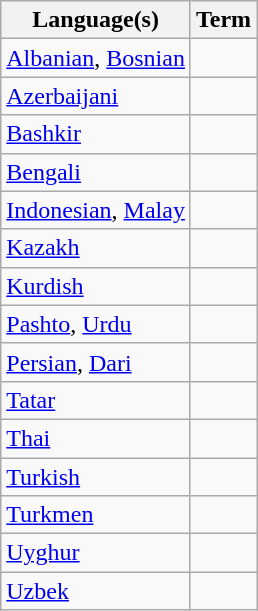<table class="wikitable">
<tr>
<th>Language(s)</th>
<th>Term</th>
</tr>
<tr>
<td><a href='#'>Albanian</a>, <a href='#'>Bosnian</a></td>
<td></td>
</tr>
<tr>
<td><a href='#'>Azerbaijani</a></td>
<td></td>
</tr>
<tr>
<td><a href='#'>Bashkir</a></td>
<td></td>
</tr>
<tr>
<td><a href='#'>Bengali</a></td>
<td></td>
</tr>
<tr>
<td><a href='#'>Indonesian</a>, <a href='#'>Malay</a></td>
<td></td>
</tr>
<tr>
<td><a href='#'>Kazakh</a></td>
<td></td>
</tr>
<tr>
<td><a href='#'>Kurdish</a></td>
<td></td>
</tr>
<tr>
<td><a href='#'>Pashto</a>, <a href='#'>Urdu</a></td>
<td></td>
</tr>
<tr>
<td><a href='#'>Persian</a>, <a href='#'>Dari</a></td>
<td></td>
</tr>
<tr>
<td><a href='#'>Tatar</a></td>
<td></td>
</tr>
<tr>
<td><a href='#'>Thai</a></td>
<td></td>
</tr>
<tr>
<td><a href='#'>Turkish</a></td>
<td></td>
</tr>
<tr>
<td><a href='#'>Turkmen</a></td>
<td></td>
</tr>
<tr>
<td><a href='#'>Uyghur</a></td>
<td></td>
</tr>
<tr>
<td><a href='#'>Uzbek</a></td>
<td></td>
</tr>
</table>
